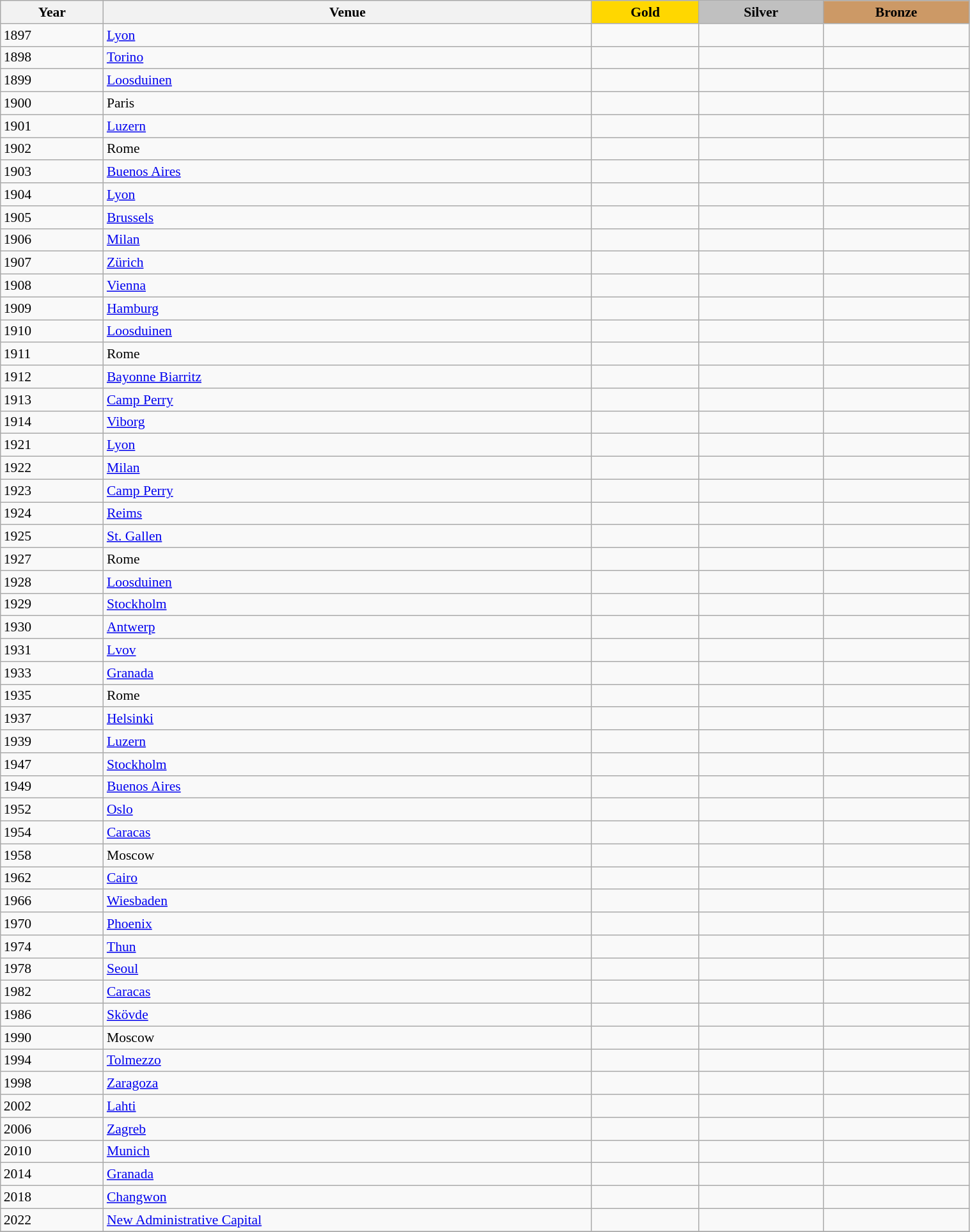<table class="wikitable" width=80% style="font-size:90%; text-align:left;">
<tr align=center>
<th>Year</th>
<th>Venue</th>
<td bgcolor=gold><strong>Gold</strong></td>
<td bgcolor=silver><strong>Silver</strong></td>
<td bgcolor=cc9966><strong>Bronze</strong></td>
</tr>
<tr>
<td>1897</td>
<td> <a href='#'>Lyon</a></td>
<td></td>
<td></td>
<td></td>
</tr>
<tr>
<td>1898</td>
<td> <a href='#'>Torino</a></td>
<td></td>
<td></td>
<td></td>
</tr>
<tr>
<td>1899</td>
<td> <a href='#'>Loosduinen</a></td>
<td></td>
<td></td>
<td></td>
</tr>
<tr>
<td>1900</td>
<td> Paris</td>
<td></td>
<td></td>
<td><br></td>
</tr>
<tr>
<td>1901</td>
<td> <a href='#'>Luzern</a></td>
<td></td>
<td></td>
<td></td>
</tr>
<tr>
<td>1902</td>
<td> Rome</td>
<td></td>
<td></td>
<td></td>
</tr>
<tr>
<td>1903</td>
<td> <a href='#'>Buenos Aires</a></td>
<td></td>
<td></td>
<td></td>
</tr>
<tr>
<td>1904</td>
<td> <a href='#'>Lyon</a></td>
<td></td>
<td></td>
<td></td>
</tr>
<tr>
<td>1905</td>
<td> <a href='#'>Brussels</a></td>
<td></td>
<td></td>
<td></td>
</tr>
<tr>
<td>1906</td>
<td> <a href='#'>Milan</a></td>
<td></td>
<td></td>
<td></td>
</tr>
<tr>
<td>1907</td>
<td> <a href='#'>Zürich</a></td>
<td></td>
<td></td>
<td></td>
</tr>
<tr>
<td>1908</td>
<td> <a href='#'>Vienna</a></td>
<td></td>
<td></td>
<td></td>
</tr>
<tr>
<td>1909</td>
<td> <a href='#'>Hamburg</a></td>
<td></td>
<td></td>
<td></td>
</tr>
<tr>
<td>1910</td>
<td> <a href='#'>Loosduinen</a></td>
<td></td>
<td></td>
<td></td>
</tr>
<tr>
<td>1911</td>
<td> Rome</td>
<td></td>
<td></td>
<td></td>
</tr>
<tr>
<td>1912</td>
<td> <a href='#'>Bayonne Biarritz</a></td>
<td></td>
<td></td>
<td></td>
</tr>
<tr>
<td>1913</td>
<td> <a href='#'>Camp Perry</a></td>
<td></td>
<td></td>
<td></td>
</tr>
<tr>
<td>1914</td>
<td> <a href='#'>Viborg</a></td>
<td></td>
<td></td>
<td></td>
</tr>
<tr>
<td>1921</td>
<td> <a href='#'>Lyon</a></td>
<td></td>
<td></td>
<td></td>
</tr>
<tr>
<td>1922</td>
<td> <a href='#'>Milan</a></td>
<td></td>
<td></td>
<td></td>
</tr>
<tr>
<td>1923</td>
<td> <a href='#'>Camp Perry</a></td>
<td></td>
<td></td>
<td></td>
</tr>
<tr>
<td>1924</td>
<td> <a href='#'>Reims</a></td>
<td></td>
<td></td>
<td></td>
</tr>
<tr>
<td>1925</td>
<td> <a href='#'>St. Gallen</a></td>
<td></td>
<td></td>
<td></td>
</tr>
<tr>
<td>1927</td>
<td> Rome</td>
<td></td>
<td></td>
<td></td>
</tr>
<tr>
<td>1928</td>
<td> <a href='#'>Loosduinen</a></td>
<td></td>
<td></td>
<td></td>
</tr>
<tr>
<td>1929</td>
<td> <a href='#'>Stockholm</a></td>
<td></td>
<td></td>
<td></td>
</tr>
<tr>
<td>1930</td>
<td> <a href='#'>Antwerp</a></td>
<td></td>
<td></td>
<td></td>
</tr>
<tr>
<td>1931</td>
<td> <a href='#'>Lvov</a></td>
<td></td>
<td></td>
<td></td>
</tr>
<tr>
<td>1933</td>
<td> <a href='#'>Granada</a></td>
<td></td>
<td></td>
<td></td>
</tr>
<tr>
<td>1935</td>
<td> Rome</td>
<td></td>
<td></td>
<td></td>
</tr>
<tr>
<td>1937</td>
<td> <a href='#'>Helsinki</a></td>
<td></td>
<td></td>
<td></td>
</tr>
<tr>
<td>1939</td>
<td> <a href='#'>Luzern</a></td>
<td></td>
<td></td>
<td></td>
</tr>
<tr>
<td>1947</td>
<td> <a href='#'>Stockholm</a></td>
<td></td>
<td></td>
<td></td>
</tr>
<tr>
<td>1949</td>
<td> <a href='#'>Buenos Aires</a></td>
<td></td>
<td></td>
<td></td>
</tr>
<tr>
<td>1952</td>
<td> <a href='#'>Oslo</a></td>
<td></td>
<td></td>
<td></td>
</tr>
<tr>
<td>1954</td>
<td> <a href='#'>Caracas</a></td>
<td></td>
<td></td>
<td></td>
</tr>
<tr>
<td>1958</td>
<td> Moscow</td>
<td></td>
<td></td>
<td></td>
</tr>
<tr>
<td>1962</td>
<td> <a href='#'>Cairo</a></td>
<td></td>
<td></td>
<td></td>
</tr>
<tr>
<td>1966</td>
<td> <a href='#'>Wiesbaden</a></td>
<td></td>
<td></td>
<td></td>
</tr>
<tr>
<td>1970</td>
<td> <a href='#'>Phoenix</a></td>
<td></td>
<td></td>
<td></td>
</tr>
<tr>
<td>1974</td>
<td> <a href='#'>Thun</a></td>
<td></td>
<td></td>
<td></td>
</tr>
<tr>
<td>1978</td>
<td> <a href='#'>Seoul</a></td>
<td></td>
<td></td>
<td></td>
</tr>
<tr>
<td>1982</td>
<td> <a href='#'>Caracas</a></td>
<td></td>
<td></td>
<td></td>
</tr>
<tr>
<td>1986</td>
<td> <a href='#'>Skövde</a></td>
<td></td>
<td></td>
<td></td>
</tr>
<tr>
<td>1990</td>
<td> Moscow</td>
<td></td>
<td></td>
<td></td>
</tr>
<tr>
<td>1994</td>
<td> <a href='#'>Tolmezzo</a></td>
<td></td>
<td></td>
<td></td>
</tr>
<tr>
<td>1998</td>
<td> <a href='#'>Zaragoza</a></td>
<td></td>
<td></td>
<td></td>
</tr>
<tr>
<td>2002</td>
<td> <a href='#'>Lahti</a></td>
<td></td>
<td></td>
<td></td>
</tr>
<tr>
<td>2006</td>
<td> <a href='#'>Zagreb</a></td>
<td></td>
<td></td>
<td></td>
</tr>
<tr>
<td>2010</td>
<td> <a href='#'>Munich</a></td>
<td></td>
<td></td>
<td></td>
</tr>
<tr>
<td>2014</td>
<td> <a href='#'>Granada</a></td>
<td></td>
<td></td>
<td></td>
</tr>
<tr>
<td>2018</td>
<td> <a href='#'>Changwon</a></td>
<td></td>
<td></td>
<td></td>
</tr>
<tr>
<td>2022</td>
<td> <a href='#'>New Administrative Capital</a></td>
<td></td>
<td></td>
<td></td>
</tr>
<tr>
</tr>
</table>
